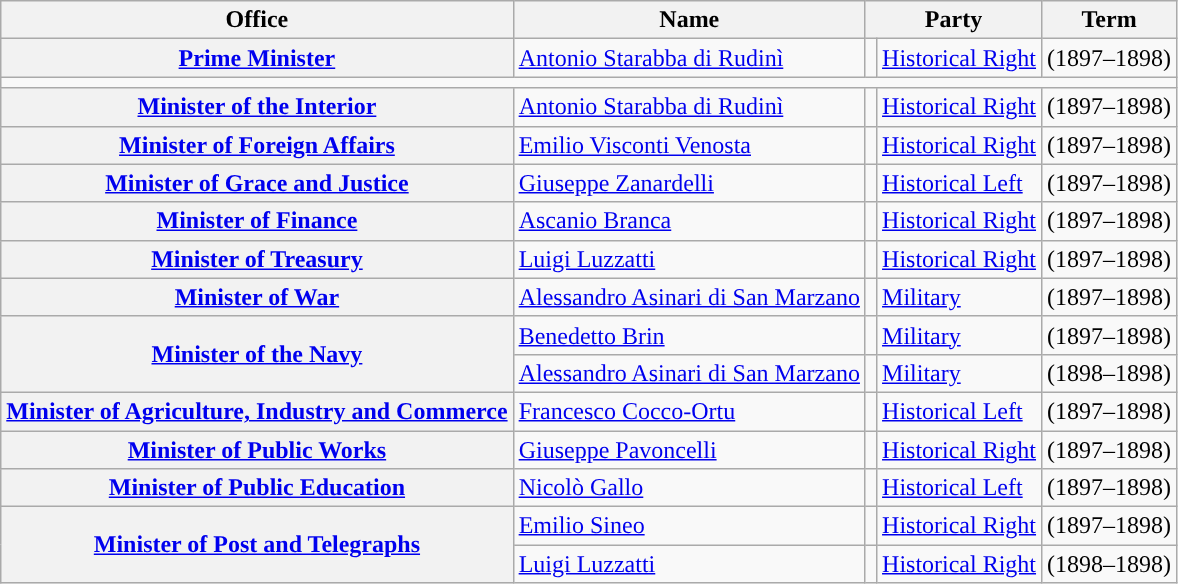<table class="wikitable" style="font-size: 100%;">
<tr>
<th>Office</th>
<th>Name</th>
<th colspan=2>Party</th>
<th>Term</th>
</tr>
<tr>
<th><a href='#'>Prime Minister</a></th>
<td><a href='#'>Antonio Starabba di Rudinì</a></td>
<td style="color:inherit;background:"></td>
<td><a href='#'>Historical Right</a></td>
<td>(1897–1898)</td>
</tr>
<tr>
<td colspan=5></td>
</tr>
<tr>
<th><a href='#'>Minister of the Interior</a></th>
<td><a href='#'>Antonio Starabba di Rudinì</a></td>
<td style="color:inherit;background:"></td>
<td><a href='#'>Historical Right</a></td>
<td>(1897–1898)</td>
</tr>
<tr>
<th><a href='#'>Minister of Foreign Affairs</a></th>
<td><a href='#'>Emilio Visconti Venosta</a></td>
<td style="color:inherit;background:"></td>
<td><a href='#'>Historical Right</a></td>
<td>(1897–1898)</td>
</tr>
<tr>
<th><a href='#'>Minister of Grace and Justice</a></th>
<td><a href='#'>Giuseppe Zanardelli</a></td>
<td style="color:inherit;background:"></td>
<td><a href='#'>Historical Left</a></td>
<td>(1897–1898)</td>
</tr>
<tr>
<th><a href='#'>Minister of Finance</a></th>
<td><a href='#'>Ascanio Branca</a></td>
<td style="color:inherit;background:"></td>
<td><a href='#'>Historical Right</a></td>
<td>(1897–1898)</td>
</tr>
<tr>
<th><a href='#'>Minister of Treasury</a></th>
<td><a href='#'>Luigi Luzzatti</a></td>
<td style="color:inherit;background:"></td>
<td><a href='#'>Historical Right</a></td>
<td>(1897–1898)</td>
</tr>
<tr>
<th><a href='#'>Minister of War</a></th>
<td><a href='#'>Alessandro Asinari di San Marzano</a></td>
<td style="color:inherit;background:"></td>
<td><a href='#'>Military</a></td>
<td>(1897–1898)</td>
</tr>
<tr>
<th rowspan=2><a href='#'>Minister of the Navy</a></th>
<td><a href='#'>Benedetto Brin</a></td>
<td style="color:inherit;background:"></td>
<td><a href='#'>Military</a></td>
<td>(1897–1898)</td>
</tr>
<tr>
<td><a href='#'>Alessandro Asinari di San Marzano</a></td>
<td style="color:inherit;background:"></td>
<td><a href='#'>Military</a></td>
<td>(1898–1898)</td>
</tr>
<tr>
<th><a href='#'>Minister of Agriculture, Industry and Commerce</a></th>
<td><a href='#'>Francesco Cocco-Ortu</a></td>
<td style="color:inherit;background:"></td>
<td><a href='#'>Historical Left</a></td>
<td>(1897–1898)</td>
</tr>
<tr>
<th><a href='#'>Minister of Public Works</a></th>
<td><a href='#'>Giuseppe Pavoncelli</a></td>
<td style="color:inherit;background:"></td>
<td><a href='#'>Historical Right</a></td>
<td>(1897–1898)</td>
</tr>
<tr>
<th><a href='#'>Minister of Public Education</a></th>
<td><a href='#'>Nicolò Gallo</a></td>
<td style="color:inherit;background:"></td>
<td><a href='#'>Historical Left</a></td>
<td>(1897–1898)</td>
</tr>
<tr>
<th rowspan=2><a href='#'>Minister of Post and Telegraphs</a></th>
<td><a href='#'>Emilio Sineo</a></td>
<td style="color:inherit;background:"></td>
<td><a href='#'>Historical Right</a></td>
<td>(1897–1898)</td>
</tr>
<tr>
<td><a href='#'>Luigi Luzzatti</a></td>
<td style="color:inherit;background:"></td>
<td><a href='#'>Historical Right</a></td>
<td>(1898–1898)</td>
</tr>
</table>
